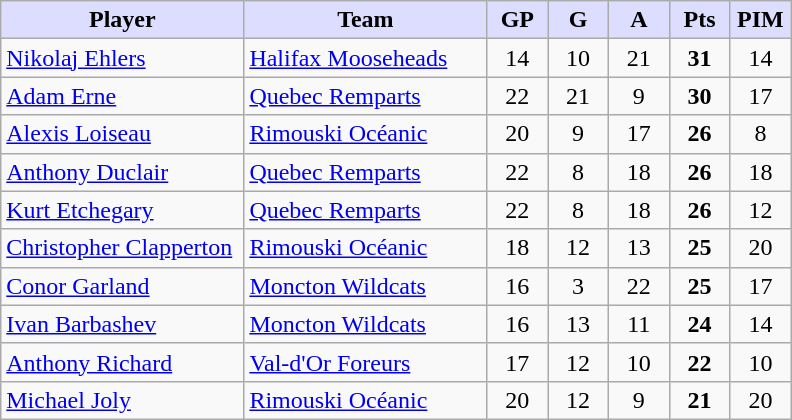<table class="wikitable" style="text-align:center">
<tr>
<th style="background:#ddf; width:30%;">Player</th>
<th style="background:#ddf; width:30%;">Team</th>
<th style="background:#ddf; width:7.5%;">GP</th>
<th style="background:#ddf; width:7.5%;">G</th>
<th style="background:#ddf; width:7.5%;">A</th>
<th style="background:#ddf; width:7.5%;">Pts</th>
<th style="background:#ddf; width:7.5%;">PIM</th>
</tr>
<tr>
<td align=left><a href='#'>Nikolaj Ehlers</a></td>
<td align=left><a href='#'>Halifax Mooseheads</a></td>
<td>14</td>
<td>10</td>
<td>21</td>
<td><strong>31</strong></td>
<td>14</td>
</tr>
<tr>
<td align=left><a href='#'>Adam Erne</a></td>
<td align=left><a href='#'>Quebec Remparts</a></td>
<td>22</td>
<td>21</td>
<td>9</td>
<td><strong>30</strong></td>
<td>17</td>
</tr>
<tr>
<td align=left><a href='#'>Alexis Loiseau</a></td>
<td align=left><a href='#'>Rimouski Océanic</a></td>
<td>20</td>
<td>9</td>
<td>17</td>
<td><strong>26</strong></td>
<td>8</td>
</tr>
<tr>
<td align=left><a href='#'>Anthony Duclair</a></td>
<td align=left><a href='#'>Quebec Remparts</a></td>
<td>22</td>
<td>8</td>
<td>18</td>
<td><strong>26</strong></td>
<td>18</td>
</tr>
<tr>
<td align=left><a href='#'>Kurt Etchegary</a></td>
<td align=left><a href='#'>Quebec Remparts</a></td>
<td>22</td>
<td>8</td>
<td>18</td>
<td><strong>26</strong></td>
<td>12</td>
</tr>
<tr>
<td align=left><a href='#'>Christopher Clapperton</a></td>
<td align=left><a href='#'>Rimouski Océanic</a></td>
<td>18</td>
<td>12</td>
<td>13</td>
<td><strong>25</strong></td>
<td>20</td>
</tr>
<tr>
<td align=left><a href='#'>Conor Garland</a></td>
<td align=left><a href='#'>Moncton Wildcats</a></td>
<td>16</td>
<td>3</td>
<td>22</td>
<td><strong>25</strong></td>
<td>17</td>
</tr>
<tr>
<td align=left><a href='#'>Ivan Barbashev</a></td>
<td align=left><a href='#'>Moncton Wildcats</a></td>
<td>16</td>
<td>13</td>
<td>11</td>
<td><strong>24</strong></td>
<td>14</td>
</tr>
<tr>
<td align=left><a href='#'>Anthony Richard</a></td>
<td align=left><a href='#'>Val-d'Or Foreurs</a></td>
<td>17</td>
<td>12</td>
<td>10</td>
<td><strong>22</strong></td>
<td>10</td>
</tr>
<tr>
<td align=left><a href='#'>Michael Joly</a></td>
<td align=left><a href='#'>Rimouski Océanic</a></td>
<td>20</td>
<td>12</td>
<td>9</td>
<td><strong>21</strong></td>
<td>20</td>
</tr>
</table>
